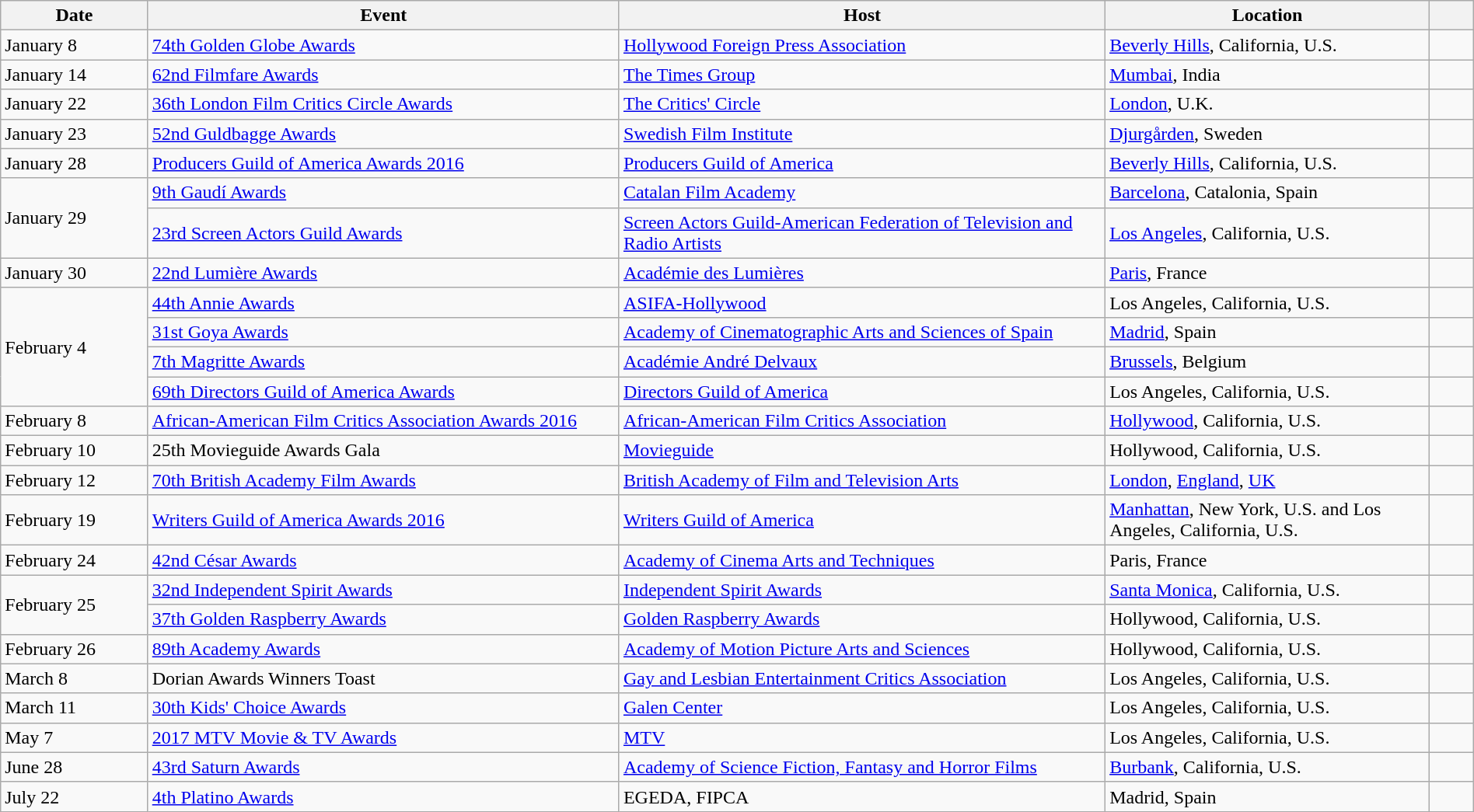<table class="wikitable" style="margin:auto; margin:auto;">
<tr>
<th style="width:10%;">Date</th>
<th style="width:32%;">Event</th>
<th style="width:33%;">Host</th>
<th style="width:22%;">Location</th>
<th style="width:3%;"></th>
</tr>
<tr>
<td>January 8</td>
<td><a href='#'>74th Golden Globe Awards</a></td>
<td><a href='#'>Hollywood Foreign Press Association</a></td>
<td><a href='#'>Beverly Hills</a>, California, U.S.</td>
<td></td>
</tr>
<tr>
<td>January 14</td>
<td><a href='#'>62nd Filmfare Awards</a></td>
<td><a href='#'>The Times Group</a></td>
<td><a href='#'>Mumbai</a>, India</td>
<td></td>
</tr>
<tr>
<td>January 22</td>
<td><a href='#'>36th London Film Critics Circle Awards</a></td>
<td><a href='#'>The Critics' Circle</a></td>
<td><a href='#'>London</a>, U.K.</td>
<td></td>
</tr>
<tr>
<td>January 23</td>
<td><a href='#'>52nd Guldbagge Awards</a></td>
<td><a href='#'>Swedish Film Institute</a></td>
<td><a href='#'>Djurgården</a>, Sweden</td>
<td style="text-align:center;"></td>
</tr>
<tr>
<td>January 28</td>
<td><a href='#'>Producers Guild of America Awards 2016</a></td>
<td><a href='#'>Producers Guild of America</a></td>
<td><a href='#'>Beverly Hills</a>, California, U.S.</td>
<td></td>
</tr>
<tr>
<td rowspan = "2">January 29</td>
<td><a href='#'>9th Gaudí Awards</a></td>
<td><a href='#'>Catalan Film Academy</a></td>
<td><a href='#'>Barcelona</a>, Catalonia, Spain</td>
<td></td>
</tr>
<tr>
<td><a href='#'>23rd Screen Actors Guild Awards</a></td>
<td><a href='#'>Screen Actors Guild-American Federation of Television and Radio Artists</a></td>
<td><a href='#'>Los Angeles</a>, California, U.S.</td>
<td></td>
</tr>
<tr>
<td>January 30</td>
<td><a href='#'>22nd Lumière Awards</a></td>
<td><a href='#'>Académie des Lumières</a></td>
<td><a href='#'>Paris</a>, France</td>
<td></td>
</tr>
<tr>
<td rowspan=4>February 4</td>
<td><a href='#'>44th Annie Awards</a></td>
<td><a href='#'>ASIFA-Hollywood</a></td>
<td>Los Angeles, California, U.S.</td>
<td></td>
</tr>
<tr>
<td><a href='#'>31st Goya Awards</a></td>
<td><a href='#'>Academy of Cinematographic Arts and Sciences of Spain</a></td>
<td><a href='#'>Madrid</a>, Spain</td>
<td></td>
</tr>
<tr>
<td><a href='#'>7th Magritte Awards</a></td>
<td><a href='#'>Académie André Delvaux</a></td>
<td><a href='#'>Brussels</a>, Belgium</td>
<td></td>
</tr>
<tr>
<td><a href='#'>69th Directors Guild of America Awards</a></td>
<td><a href='#'>Directors Guild of America</a></td>
<td>Los Angeles, California, U.S.</td>
<td></td>
</tr>
<tr>
<td>February 8</td>
<td><a href='#'>African-American Film Critics Association Awards 2016</a></td>
<td><a href='#'>African-American Film Critics Association</a></td>
<td><a href='#'>Hollywood</a>, California, U.S.</td>
<td></td>
</tr>
<tr>
<td>February 10</td>
<td>25th Movieguide Awards Gala</td>
<td><a href='#'>Movieguide</a></td>
<td>Hollywood, California, U.S.</td>
<td></td>
</tr>
<tr>
<td>February 12</td>
<td><a href='#'>70th British Academy Film Awards</a></td>
<td><a href='#'>British Academy of Film and Television Arts</a></td>
<td><a href='#'>London</a>, <a href='#'>England</a>, <a href='#'>UK</a></td>
<td></td>
</tr>
<tr>
<td>February 19</td>
<td><a href='#'>Writers Guild of America Awards 2016</a></td>
<td><a href='#'>Writers Guild of America</a></td>
<td><a href='#'>Manhattan</a>, New York, U.S. and Los Angeles, California, U.S.</td>
<td></td>
</tr>
<tr>
<td>February 24</td>
<td><a href='#'>42nd César Awards</a></td>
<td><a href='#'>Academy of Cinema Arts and Techniques</a></td>
<td>Paris, France</td>
<td></td>
</tr>
<tr>
<td rowspan=2>February 25</td>
<td><a href='#'>32nd Independent Spirit Awards</a></td>
<td><a href='#'>Independent Spirit Awards</a></td>
<td><a href='#'>Santa Monica</a>, California, U.S.</td>
<td></td>
</tr>
<tr>
<td><a href='#'>37th Golden Raspberry Awards</a></td>
<td><a href='#'>Golden Raspberry Awards</a></td>
<td>Hollywood, California, U.S.</td>
<td></td>
</tr>
<tr>
<td>February 26</td>
<td><a href='#'>89th Academy Awards</a></td>
<td><a href='#'>Academy of Motion Picture Arts and Sciences</a></td>
<td>Hollywood, California, U.S.</td>
<td></td>
</tr>
<tr>
<td>March 8</td>
<td>Dorian Awards Winners Toast</td>
<td><a href='#'>Gay and Lesbian Entertainment Critics Association</a></td>
<td>Los Angeles, California, U.S.</td>
<td></td>
</tr>
<tr>
<td>March 11</td>
<td><a href='#'>30th Kids' Choice Awards</a></td>
<td><a href='#'>Galen Center</a></td>
<td>Los Angeles, California, U.S.</td>
<td></td>
</tr>
<tr>
<td>May 7</td>
<td><a href='#'>2017 MTV Movie & TV Awards</a></td>
<td><a href='#'>MTV</a></td>
<td>Los Angeles, California, U.S.</td>
<td></td>
</tr>
<tr>
<td>June 28</td>
<td><a href='#'>43rd Saturn Awards</a></td>
<td><a href='#'>Academy of Science Fiction, Fantasy and Horror Films</a></td>
<td><a href='#'>Burbank</a>, California, U.S.</td>
<td></td>
</tr>
<tr>
<td>July 22</td>
<td><a href='#'>4th Platino Awards</a></td>
<td>EGEDA, FIPCA</td>
<td>Madrid, Spain</td>
<td></td>
</tr>
</table>
